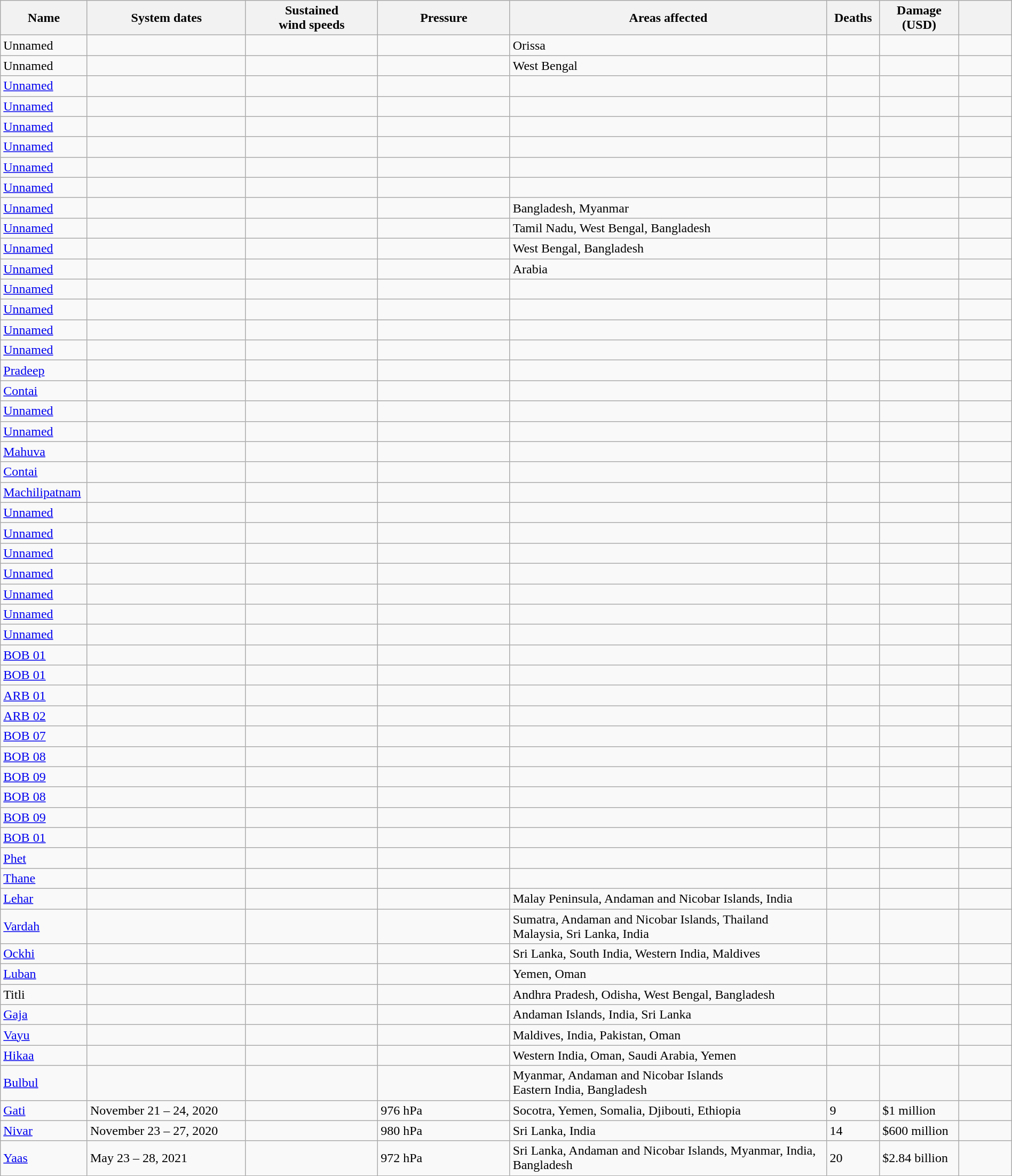<table class="wikitable sortable" width="100%">
<tr>
<th scope="col" width="7.5%">Name</th>
<th scope="col" width="15%">System dates</th>
<th scope="col" width="12.5%">Sustained<br>wind speeds</th>
<th scope="col" width="12.5%">Pressure</th>
<th scope="col" width="30%" class="unsortable">Areas affected</th>
<th scope="col" width="5%">Deaths</th>
<th scope="col" width="7.5%">Damage<br>(USD)</th>
<th scope="col" width="5%" class="unsortable"></th>
</tr>
<tr>
<td>Unnamed</td>
<td></td>
<td></td>
<td></td>
<td>Orissa</td>
<td></td>
<td></td>
<td></td>
</tr>
<tr>
<td>Unnamed</td>
<td></td>
<td></td>
<td></td>
<td>West Bengal</td>
<td></td>
<td></td>
<td></td>
</tr>
<tr>
<td><a href='#'>Unnamed</a></td>
<td></td>
<td></td>
<td></td>
<td></td>
<td></td>
<td></td>
<td></td>
</tr>
<tr>
<td><a href='#'>Unnamed</a></td>
<td></td>
<td></td>
<td></td>
<td></td>
<td></td>
<td></td>
<td></td>
</tr>
<tr>
<td><a href='#'>Unnamed</a></td>
<td></td>
<td></td>
<td></td>
<td></td>
<td></td>
<td></td>
<td></td>
</tr>
<tr>
<td><a href='#'>Unnamed</a></td>
<td></td>
<td></td>
<td></td>
<td></td>
<td></td>
<td></td>
<td></td>
</tr>
<tr>
<td><a href='#'>Unnamed</a></td>
<td></td>
<td></td>
<td></td>
<td></td>
<td></td>
<td></td>
<td></td>
</tr>
<tr>
<td><a href='#'>Unnamed</a></td>
<td></td>
<td></td>
<td></td>
<td></td>
<td></td>
<td></td>
<td></td>
</tr>
<tr>
<td><a href='#'>Unnamed</a></td>
<td></td>
<td></td>
<td></td>
<td>Bangladesh, Myanmar</td>
<td></td>
<td></td>
<td></td>
</tr>
<tr>
<td><a href='#'>Unnamed</a></td>
<td></td>
<td></td>
<td></td>
<td>Tamil Nadu, West Bengal, Bangladesh</td>
<td></td>
<td></td>
<td></td>
</tr>
<tr>
<td><a href='#'>Unnamed</a></td>
<td></td>
<td></td>
<td></td>
<td>West Bengal, Bangladesh</td>
<td></td>
<td></td>
<td></td>
</tr>
<tr>
<td><a href='#'>Unnamed</a></td>
<td></td>
<td></td>
<td></td>
<td>Arabia</td>
<td></td>
<td></td>
<td></td>
</tr>
<tr>
<td><a href='#'>Unnamed</a></td>
<td></td>
<td></td>
<td></td>
<td></td>
<td></td>
<td></td>
<td></td>
</tr>
<tr>
<td><a href='#'>Unnamed</a></td>
<td></td>
<td></td>
<td></td>
<td></td>
<td></td>
<td></td>
<td></td>
</tr>
<tr>
<td><a href='#'>Unnamed</a></td>
<td></td>
<td></td>
<td></td>
<td></td>
<td></td>
<td></td>
<td></td>
</tr>
<tr>
<td><a href='#'>Unnamed</a></td>
<td></td>
<td></td>
<td></td>
<td></td>
<td></td>
<td></td>
<td></td>
</tr>
<tr>
<td><a href='#'>Pradeep</a></td>
<td></td>
<td></td>
<td></td>
<td></td>
<td></td>
<td></td>
<td></td>
</tr>
<tr>
<td><a href='#'>Contai</a></td>
<td></td>
<td></td>
<td></td>
<td></td>
<td></td>
<td></td>
<td></td>
</tr>
<tr>
<td><a href='#'>Unnamed</a></td>
<td></td>
<td></td>
<td></td>
<td></td>
<td></td>
<td></td>
<td></td>
</tr>
<tr>
<td><a href='#'>Unnamed</a></td>
<td></td>
<td></td>
<td></td>
<td></td>
<td></td>
<td></td>
<td></td>
</tr>
<tr>
<td><a href='#'>Mahuva</a></td>
<td></td>
<td></td>
<td></td>
<td></td>
<td></td>
<td></td>
<td></td>
</tr>
<tr>
<td><a href='#'>Contai</a></td>
<td></td>
<td></td>
<td></td>
<td></td>
<td></td>
<td></td>
<td></td>
</tr>
<tr>
<td><a href='#'>Machilipatnam</a></td>
<td></td>
<td></td>
<td></td>
<td></td>
<td></td>
<td></td>
<td></td>
</tr>
<tr>
<td><a href='#'>Unnamed</a></td>
<td></td>
<td></td>
<td></td>
<td></td>
<td></td>
<td></td>
<td></td>
</tr>
<tr>
<td><a href='#'>Unnamed</a></td>
<td></td>
<td></td>
<td></td>
<td></td>
<td></td>
<td></td>
<td></td>
</tr>
<tr>
<td><a href='#'>Unnamed</a></td>
<td></td>
<td></td>
<td></td>
<td></td>
<td></td>
<td></td>
<td></td>
</tr>
<tr>
<td><a href='#'>Unnamed</a></td>
<td></td>
<td></td>
<td></td>
<td></td>
<td></td>
<td></td>
<td></td>
</tr>
<tr>
<td><a href='#'>Unnamed</a></td>
<td></td>
<td></td>
<td></td>
<td></td>
<td></td>
<td></td>
<td></td>
</tr>
<tr>
<td><a href='#'>Unnamed</a></td>
<td></td>
<td></td>
<td></td>
<td></td>
<td></td>
<td></td>
<td></td>
</tr>
<tr>
<td><a href='#'>Unnamed</a></td>
<td></td>
<td></td>
<td></td>
<td></td>
<td></td>
<td></td>
<td></td>
</tr>
<tr>
<td><a href='#'>BOB 01</a></td>
<td></td>
<td></td>
<td></td>
<td></td>
<td></td>
<td></td>
<td></td>
</tr>
<tr>
<td><a href='#'>BOB 01</a></td>
<td></td>
<td></td>
<td></td>
<td></td>
<td></td>
<td></td>
<td></td>
</tr>
<tr>
<td><a href='#'>ARB 01</a></td>
<td></td>
<td></td>
<td></td>
<td></td>
<td></td>
<td></td>
<td></td>
</tr>
<tr>
<td><a href='#'>ARB 02</a></td>
<td></td>
<td></td>
<td></td>
<td></td>
<td></td>
<td></td>
<td></td>
</tr>
<tr>
<td><a href='#'>BOB 07</a></td>
<td></td>
<td></td>
<td></td>
<td></td>
<td></td>
<td></td>
<td></td>
</tr>
<tr>
<td><a href='#'>BOB 08</a></td>
<td></td>
<td></td>
<td></td>
<td></td>
<td></td>
<td></td>
<td></td>
</tr>
<tr>
<td><a href='#'>BOB 09</a></td>
<td></td>
<td></td>
<td></td>
<td></td>
<td></td>
<td></td>
<td></td>
</tr>
<tr>
<td><a href='#'>BOB 08</a></td>
<td></td>
<td></td>
<td></td>
<td></td>
<td></td>
<td></td>
<td></td>
</tr>
<tr>
<td><a href='#'>BOB 09</a></td>
<td></td>
<td></td>
<td></td>
<td></td>
<td></td>
<td></td>
<td></td>
</tr>
<tr>
<td><a href='#'>BOB 01</a></td>
<td></td>
<td></td>
<td></td>
<td></td>
<td></td>
<td></td>
<td></td>
</tr>
<tr>
<td><a href='#'>Phet</a></td>
<td></td>
<td></td>
<td></td>
<td></td>
<td></td>
<td></td>
<td></td>
</tr>
<tr>
<td><a href='#'>Thane</a></td>
<td></td>
<td></td>
<td></td>
<td></td>
<td></td>
<td></td>
<td></td>
</tr>
<tr>
<td><a href='#'>Lehar</a></td>
<td></td>
<td></td>
<td></td>
<td>Malay Peninsula, Andaman and Nicobar Islands, India</td>
<td></td>
<td></td>
<td></td>
</tr>
<tr>
<td><a href='#'>Vardah</a></td>
<td></td>
<td></td>
<td></td>
<td>Sumatra, Andaman and Nicobar Islands, Thailand<br>Malaysia, Sri Lanka, India</td>
<td></td>
<td></td>
<td></td>
</tr>
<tr>
<td><a href='#'>Ockhi</a></td>
<td></td>
<td></td>
<td></td>
<td>Sri Lanka, South India, Western India, Maldives</td>
<td></td>
<td></td>
<td></td>
</tr>
<tr>
<td><a href='#'>Luban</a></td>
<td></td>
<td></td>
<td></td>
<td>Yemen, Oman</td>
<td></td>
<td></td>
<td></td>
</tr>
<tr>
<td>Titli</td>
<td></td>
<td></td>
<td></td>
<td>Andhra Pradesh, Odisha, West Bengal, Bangladesh</td>
<td></td>
<td></td>
<td></td>
</tr>
<tr>
<td><a href='#'>Gaja</a></td>
<td></td>
<td></td>
<td></td>
<td>Andaman Islands, India, Sri Lanka</td>
<td></td>
<td></td>
<td></td>
</tr>
<tr>
<td><a href='#'>Vayu</a></td>
<td></td>
<td></td>
<td></td>
<td>Maldives, India, Pakistan, Oman</td>
<td></td>
<td></td>
<td></td>
</tr>
<tr>
<td><a href='#'>Hikaa</a></td>
<td></td>
<td></td>
<td></td>
<td>Western India, Oman, Saudi Arabia, Yemen</td>
<td></td>
<td></td>
<td></td>
</tr>
<tr>
<td><a href='#'>Bulbul</a></td>
<td></td>
<td></td>
<td></td>
<td>Myanmar, Andaman and Nicobar Islands<br>Eastern India, Bangladesh</td>
<td></td>
<td></td>
<td></td>
</tr>
<tr>
<td><a href='#'>Gati</a></td>
<td>November 21 – 24, 2020</td>
<td></td>
<td>976 hPa</td>
<td>Socotra, Yemen, Somalia,  Djibouti, Ethiopia</td>
<td>9</td>
<td>$1 million</td>
<td></td>
</tr>
<tr>
<td><a href='#'>Nivar</a></td>
<td>November 23 – 27, 2020</td>
<td></td>
<td>980 hPa</td>
<td>Sri Lanka, India</td>
<td>14</td>
<td>$600 million</td>
<td></td>
</tr>
<tr>
<td><a href='#'>Yaas</a></td>
<td>May 23 – 28, 2021</td>
<td></td>
<td>972 hPa</td>
<td>Sri Lanka, Andaman and Nicobar Islands, Myanmar, India, Bangladesh</td>
<td>20</td>
<td>$2.84 billion</td>
<td></td>
</tr>
</table>
